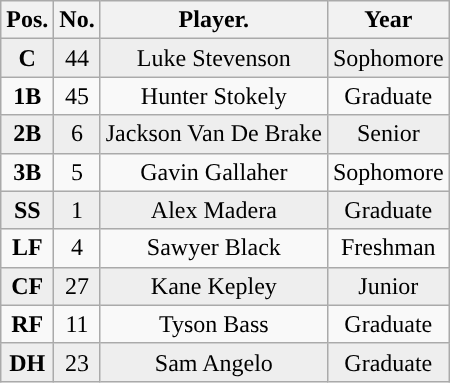<table class="wikitable non-sortable">
<tr>
<th style="text-align:center; ">Pos.</th>
<th style="text-align:center; ">No.</th>
<th style="text-align:center; ">Player.</th>
<th style="text-align:center; ">Year</th>
</tr>
<tr style="background:#eeeeee;text-align:center;">
<td><strong>C</strong></td>
<td>44</td>
<td>Luke Stevenson</td>
<td>Sophomore</td>
</tr>
<tr style="text-align:center;">
<td><strong>1B</strong></td>
<td>45</td>
<td>Hunter Stokely</td>
<td>Graduate</td>
</tr>
<tr style="background:#eeeeee;text-align:center;">
<td><strong>2B</strong></td>
<td>6</td>
<td>Jackson Van De Brake</td>
<td>Senior</td>
</tr>
<tr style="text-align:center;">
<td><strong>3B</strong></td>
<td>5</td>
<td>Gavin Gallaher</td>
<td>Sophomore</td>
</tr>
<tr style="background:#eeeeee;text-align:center;">
<td><strong>SS</strong></td>
<td>1</td>
<td>Alex Madera</td>
<td>Graduate</td>
</tr>
<tr style="text-align:center;">
<td><strong>LF</strong></td>
<td>4</td>
<td>Sawyer Black</td>
<td>Freshman</td>
</tr>
<tr style="background:#eeeeee;text-align:center;">
<td><strong>CF</strong></td>
<td>27</td>
<td>Kane Kepley</td>
<td>Junior</td>
</tr>
<tr style="text-align:center;">
<td><strong>RF</strong></td>
<td>11</td>
<td>Tyson Bass</td>
<td>Graduate</td>
</tr>
<tr style="background:#eeeeee;text-align:center;">
<td><strong>DH</strong></td>
<td>23</td>
<td>Sam Angelo</td>
<td>Graduate</td>
</tr>
</table>
